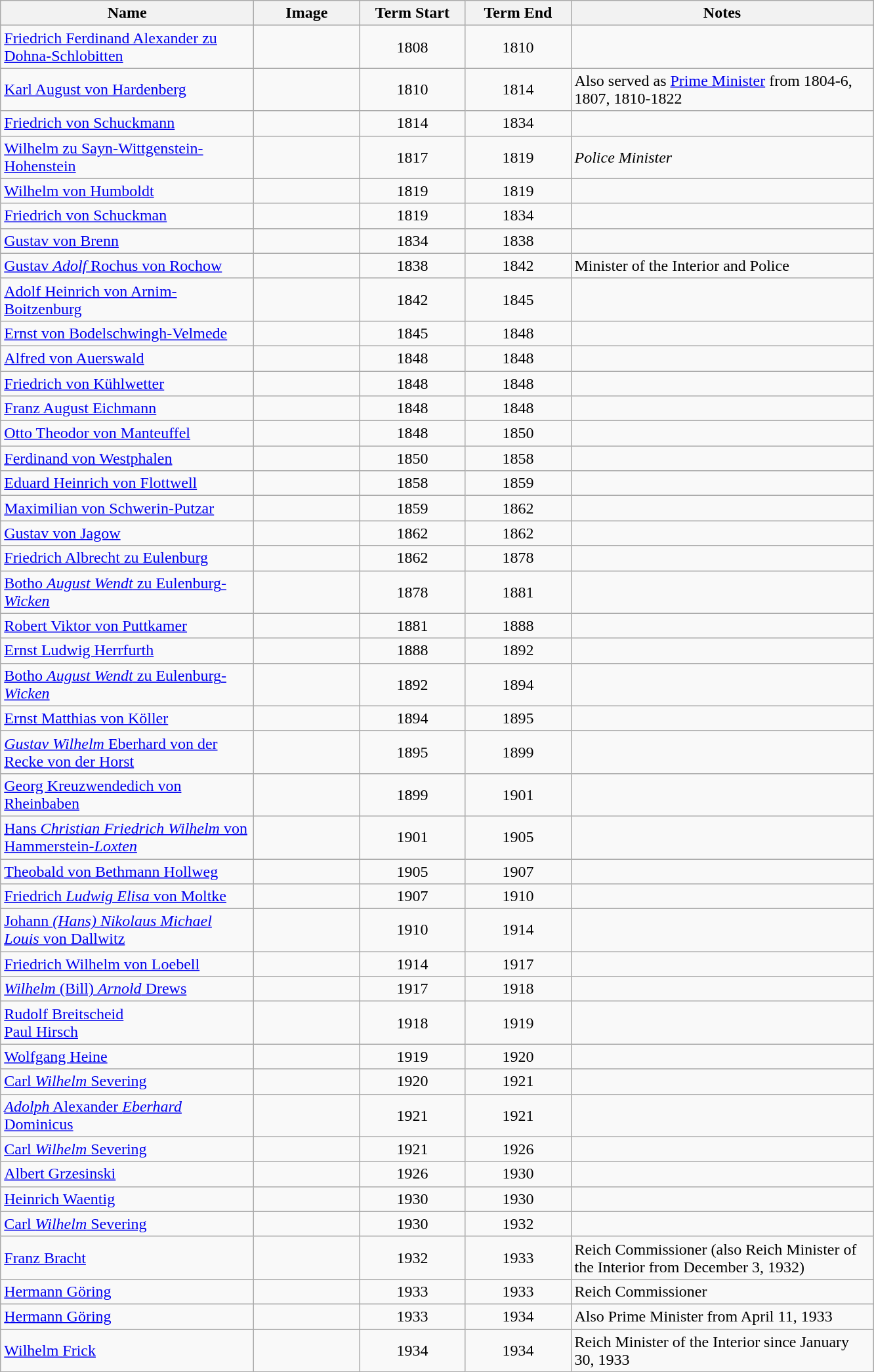<table class="wikitable">
<tr>
<th width="250">Name</th>
<th width="100">Image</th>
<th width="100">Term Start</th>
<th width="100">Term End</th>
<th width="300">Notes</th>
</tr>
<tr>
<td><a href='#'>Friedrich Ferdinand Alexander zu Dohna-Schlobitten</a></td>
<td align="center"></td>
<td align="center">1808</td>
<td align="center">1810</td>
<td></td>
</tr>
<tr>
<td><a href='#'>Karl August von Hardenberg</a></td>
<td align="center"></td>
<td align="center">1810</td>
<td align="center">1814</td>
<td>Also served as <a href='#'>Prime Minister</a> from 1804-6, 1807, 1810-1822</td>
</tr>
<tr>
<td><a href='#'>Friedrich von Schuckmann</a></td>
<td align="center"></td>
<td align="center">1814</td>
<td align="center">1834</td>
<td></td>
</tr>
<tr>
<td><a href='#'>Wilhelm zu Sayn-Wittgenstein-Hohenstein</a></td>
<td align="center"></td>
<td align="center">1817</td>
<td align="center">1819</td>
<td><em>Police Minister</em></td>
</tr>
<tr>
<td><a href='#'>Wilhelm von Humboldt</a></td>
<td align="center"></td>
<td align="center">1819</td>
<td align="center">1819</td>
<td></td>
</tr>
<tr>
<td><a href='#'>Friedrich von Schuckman</a></td>
<td align="center"></td>
<td align="center">1819</td>
<td align="center">1834</td>
<td></td>
</tr>
<tr>
<td><a href='#'>Gustav von Brenn</a></td>
<td align="center"></td>
<td align="center">1834</td>
<td align="center">1838</td>
<td></td>
</tr>
<tr>
<td><a href='#'>Gustav <em>Adolf</em> Rochus von Rochow</a></td>
<td align="center"></td>
<td align="center">1838</td>
<td align="center">1842</td>
<td>Minister of the Interior and Police</td>
</tr>
<tr>
<td><a href='#'>Adolf Heinrich von Arnim-Boitzenburg</a></td>
<td align="center"></td>
<td align="center">1842</td>
<td align="center">1845</td>
<td></td>
</tr>
<tr>
<td><a href='#'>Ernst von Bodelschwingh-Velmede</a></td>
<td align="center"></td>
<td align="center">1845</td>
<td align="center">1848</td>
<td></td>
</tr>
<tr>
<td><a href='#'>Alfred von Auerswald</a></td>
<td align="center"></td>
<td align="center">1848</td>
<td align="center">1848</td>
<td></td>
</tr>
<tr>
<td><a href='#'>Friedrich von Kühlwetter</a></td>
<td align="center"></td>
<td align="center">1848</td>
<td align="center">1848</td>
<td></td>
</tr>
<tr>
<td><a href='#'>Franz August Eichmann</a></td>
<td align="center"></td>
<td align="center">1848</td>
<td align="center">1848</td>
<td></td>
</tr>
<tr>
<td><a href='#'>Otto Theodor von Manteuffel</a></td>
<td align="center"></td>
<td align="center">1848</td>
<td align="center">1850</td>
<td></td>
</tr>
<tr>
<td><a href='#'>Ferdinand von Westphalen</a></td>
<td align="center"></td>
<td align="center">1850</td>
<td align="center">1858</td>
<td></td>
</tr>
<tr>
<td><a href='#'>Eduard Heinrich von Flottwell</a></td>
<td align="center"></td>
<td align="center">1858</td>
<td align="center">1859</td>
<td></td>
</tr>
<tr>
<td><a href='#'>Maximilian von Schwerin-Putzar</a></td>
<td align="center"></td>
<td align="center">1859</td>
<td align="center">1862</td>
<td></td>
</tr>
<tr>
<td><a href='#'>Gustav von Jagow</a></td>
<td align="center"></td>
<td align="center">1862</td>
<td align="center">1862</td>
<td></td>
</tr>
<tr>
<td><a href='#'>Friedrich Albrecht zu Eulenburg</a></td>
<td align="center"></td>
<td align="center">1862</td>
<td align="center">1878</td>
<td></td>
</tr>
<tr>
<td><a href='#'>Botho <em>August Wendt</em> zu Eulenburg<em>-Wicken</em></a></td>
<td align="center"></td>
<td align="center">1878</td>
<td align="center">1881</td>
<td></td>
</tr>
<tr>
<td><a href='#'>Robert Viktor von Puttkamer</a></td>
<td align="center"></td>
<td align="center">1881</td>
<td align="center">1888</td>
<td></td>
</tr>
<tr>
<td><a href='#'>Ernst Ludwig Herrfurth</a></td>
<td align="center"></td>
<td align="center">1888</td>
<td align="center">1892</td>
<td></td>
</tr>
<tr>
<td><a href='#'>Botho <em>August Wendt</em> zu Eulenburg<em>-Wicken</em></a></td>
<td align="center"></td>
<td align="center">1892</td>
<td align="center">1894</td>
<td></td>
</tr>
<tr>
<td><a href='#'>Ernst Matthias von Köller</a></td>
<td align="center"></td>
<td align="center">1894</td>
<td align="center">1895</td>
<td></td>
</tr>
<tr>
<td><a href='#'><em>Gustav Wilhelm</em> Eberhard von der Recke von der Horst</a></td>
<td align="center"></td>
<td align="center">1895</td>
<td align="center">1899</td>
<td></td>
</tr>
<tr>
<td><a href='#'>Georg Kreuzwendedich  von Rheinbaben</a></td>
<td align="center"></td>
<td align="center">1899</td>
<td align="center">1901</td>
<td></td>
</tr>
<tr>
<td><a href='#'>Hans <em>Christian Friedrich Wilhelm</em> von Hammerstein<em>-Loxten</em></a></td>
<td align="center"></td>
<td align="center">1901</td>
<td align="center">1905</td>
<td></td>
</tr>
<tr>
<td><a href='#'>Theobald von Bethmann Hollweg</a></td>
<td align="center"></td>
<td align="center">1905</td>
<td align="center">1907</td>
<td></td>
</tr>
<tr>
<td><a href='#'>Friedrich <em>Ludwig Elisa</em> von Moltke</a></td>
<td align="center"></td>
<td align="center">1907</td>
<td align="center">1910</td>
<td></td>
</tr>
<tr>
<td><a href='#'>Johann <em>(Hans) Nikolaus Michael Louis</em> von Dallwitz</a></td>
<td align="center"></td>
<td align="center">1910</td>
<td align="center">1914</td>
<td></td>
</tr>
<tr>
<td><a href='#'>Friedrich Wilhelm von Loebell</a></td>
<td align="center"></td>
<td align="center">1914</td>
<td align="center">1917</td>
<td></td>
</tr>
<tr>
<td><a href='#'><em>Wilhelm</em> (Bill) <em>Arnold</em> Drews</a></td>
<td align="center"></td>
<td align="center">1917</td>
<td align="center">1918</td>
<td></td>
</tr>
<tr>
<td><a href='#'>Rudolf Breitscheid</a><br><a href='#'>Paul Hirsch</a></td>
<td align="center"></td>
<td align="center">1918</td>
<td align="center">1919</td>
<td></td>
</tr>
<tr>
<td><a href='#'>Wolfgang Heine</a></td>
<td align="center"></td>
<td align="center">1919</td>
<td align="center">1920</td>
<td></td>
</tr>
<tr>
<td><a href='#'>Carl <em>Wilhelm</em> Severing</a></td>
<td align="center"></td>
<td align="center">1920</td>
<td align="center">1921</td>
<td></td>
</tr>
<tr>
<td><a href='#'><em>Adolph</em> Alexander <em>Eberhard</em> Dominicus</a></td>
<td align="center"></td>
<td align="center">1921</td>
<td align="center">1921</td>
<td></td>
</tr>
<tr>
<td><a href='#'>Carl <em>Wilhelm</em> Severing</a></td>
<td align="center"></td>
<td align="center">1921</td>
<td align="center">1926</td>
<td></td>
</tr>
<tr>
<td><a href='#'>Albert Grzesinski</a></td>
<td align="center"></td>
<td align="center">1926</td>
<td align="center">1930</td>
<td></td>
</tr>
<tr>
<td><a href='#'>Heinrich Waentig</a></td>
<td align="center"></td>
<td align="center">1930</td>
<td align="center">1930</td>
<td></td>
</tr>
<tr>
<td><a href='#'>Carl <em>Wilhelm</em> Severing</a></td>
<td align="center"></td>
<td align="center">1930</td>
<td align="center">1932</td>
<td></td>
</tr>
<tr>
<td><a href='#'>Franz Bracht</a></td>
<td align="center"></td>
<td align="center">1932</td>
<td align="center">1933</td>
<td>Reich Commissioner (also Reich Minister of the Interior from December 3, 1932)</td>
</tr>
<tr>
<td><a href='#'>Hermann Göring</a></td>
<td align="center"></td>
<td align="center">1933</td>
<td align="center">1933</td>
<td>Reich Commissioner</td>
</tr>
<tr>
<td><a href='#'>Hermann Göring</a></td>
<td align="center"></td>
<td align="center">1933</td>
<td align="center">1934</td>
<td>Also Prime Minister from April 11, 1933</td>
</tr>
<tr>
<td><a href='#'>Wilhelm Frick</a></td>
<td align="center"></td>
<td align="center">1934</td>
<td align="center">1934</td>
<td>Reich Minister of the Interior since January 30, 1933</td>
</tr>
</table>
